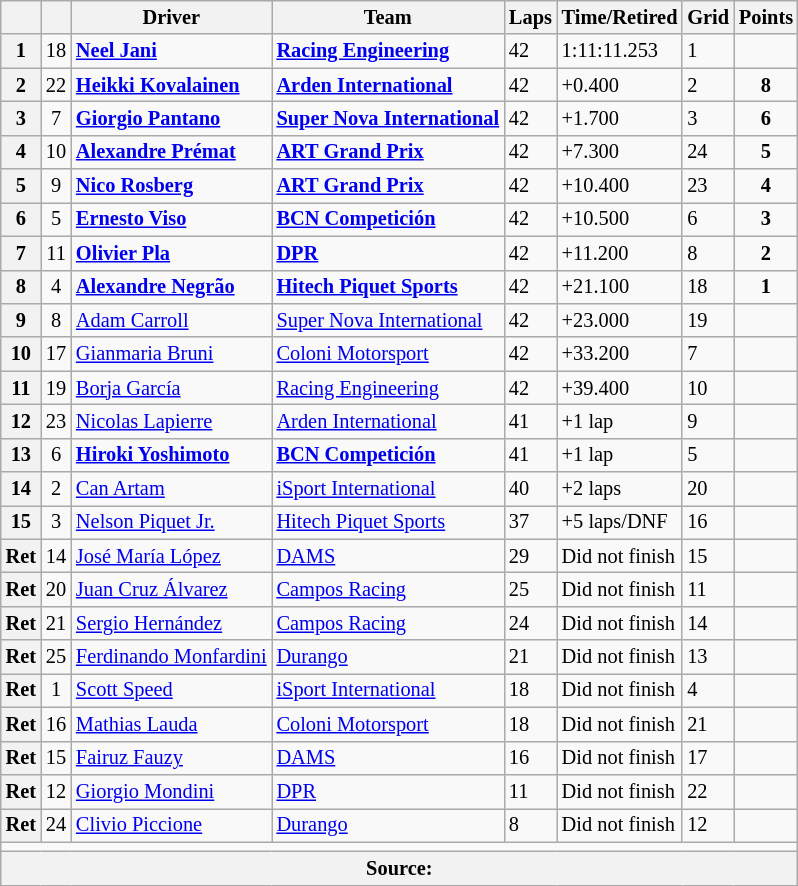<table class="wikitable" style="font-size:85%">
<tr>
<th></th>
<th></th>
<th>Driver</th>
<th>Team</th>
<th>Laps</th>
<th>Time/Retired</th>
<th>Grid</th>
<th>Points</th>
</tr>
<tr>
<th>1</th>
<td align="center">18</td>
<td> <strong><a href='#'>Neel Jani</a></strong></td>
<td><strong><a href='#'>Racing Engineering</a></strong></td>
<td>42</td>
<td>1:11:11.253</td>
<td>1</td>
<td align="center"><strong></strong></td>
</tr>
<tr>
<th>2</th>
<td align="center">22</td>
<td> <strong><a href='#'>Heikki Kovalainen</a></strong></td>
<td><strong><a href='#'>Arden International</a></strong></td>
<td>42</td>
<td>+0.400</td>
<td>2</td>
<td align="center"><strong>8</strong></td>
</tr>
<tr>
<th>3</th>
<td align="center">7</td>
<td> <strong><a href='#'>Giorgio Pantano</a></strong></td>
<td><strong><a href='#'>Super Nova International</a></strong></td>
<td>42</td>
<td>+1.700</td>
<td>3</td>
<td align="center"><strong>6</strong></td>
</tr>
<tr>
<th>4</th>
<td align="center">10</td>
<td> <strong><a href='#'>Alexandre Prémat</a></strong></td>
<td><strong><a href='#'>ART Grand Prix</a></strong></td>
<td>42</td>
<td>+7.300</td>
<td>24</td>
<td align="center"><strong>5</strong></td>
</tr>
<tr>
<th>5</th>
<td align="center">9</td>
<td> <strong><a href='#'>Nico Rosberg</a></strong></td>
<td><strong><a href='#'>ART Grand Prix</a></strong></td>
<td>42</td>
<td>+10.400</td>
<td>23</td>
<td align="center"><strong>4</strong></td>
</tr>
<tr>
<th>6</th>
<td align="center">5</td>
<td> <strong><a href='#'>Ernesto Viso</a></strong></td>
<td><strong><a href='#'>BCN Competición</a></strong></td>
<td>42</td>
<td>+10.500</td>
<td>6</td>
<td align="center"><strong>3</strong></td>
</tr>
<tr>
<th>7</th>
<td align="center">11</td>
<td> <strong><a href='#'>Olivier Pla</a></strong></td>
<td><strong><a href='#'>DPR</a></strong></td>
<td>42</td>
<td>+11.200</td>
<td>8</td>
<td align="center"><strong>2</strong></td>
</tr>
<tr>
<th>8</th>
<td align="center">4</td>
<td> <strong><a href='#'>Alexandre Negrão</a></strong></td>
<td><strong><a href='#'>Hitech Piquet Sports</a></strong></td>
<td>42</td>
<td>+21.100</td>
<td>18</td>
<td align="center"><strong>1</strong></td>
</tr>
<tr>
<th>9</th>
<td align="center">8</td>
<td> <a href='#'>Adam Carroll</a></td>
<td><a href='#'>Super Nova International</a></td>
<td>42</td>
<td>+23.000</td>
<td>19</td>
<td></td>
</tr>
<tr>
<th>10</th>
<td align="center">17</td>
<td> <a href='#'>Gianmaria Bruni</a></td>
<td><a href='#'>Coloni Motorsport</a></td>
<td>42</td>
<td>+33.200</td>
<td>7</td>
<td></td>
</tr>
<tr>
<th>11</th>
<td align="center">19</td>
<td> <a href='#'>Borja García</a></td>
<td><a href='#'>Racing Engineering</a></td>
<td>42</td>
<td>+39.400</td>
<td>10</td>
<td></td>
</tr>
<tr>
<th>12</th>
<td align="center">23</td>
<td> <a href='#'>Nicolas Lapierre</a></td>
<td><a href='#'>Arden International</a></td>
<td>41</td>
<td>+1 lap</td>
<td>9</td>
<td></td>
</tr>
<tr>
<th>13</th>
<td align="center">6</td>
<td> <strong><a href='#'>Hiroki Yoshimoto</a></strong></td>
<td><strong><a href='#'>BCN Competición</a></strong></td>
<td>41</td>
<td>+1 lap</td>
<td>5</td>
<td align="center"><strong></strong></td>
</tr>
<tr>
<th>14</th>
<td align="center">2</td>
<td> <a href='#'>Can Artam</a></td>
<td><a href='#'>iSport International</a></td>
<td>40</td>
<td>+2 laps</td>
<td>20</td>
<td></td>
</tr>
<tr>
<th>15</th>
<td align="center">3</td>
<td> <a href='#'>Nelson Piquet Jr.</a></td>
<td><a href='#'>Hitech Piquet Sports</a></td>
<td>37</td>
<td>+5 laps/DNF</td>
<td>16</td>
<td></td>
</tr>
<tr>
<th>Ret</th>
<td align="center">14</td>
<td> <a href='#'>José María López</a></td>
<td><a href='#'>DAMS</a></td>
<td>29</td>
<td>Did not finish</td>
<td>15</td>
<td></td>
</tr>
<tr>
<th>Ret</th>
<td align="center">20</td>
<td> <a href='#'>Juan Cruz Álvarez</a></td>
<td><a href='#'>Campos Racing</a></td>
<td>25</td>
<td>Did not finish</td>
<td>11</td>
<td></td>
</tr>
<tr>
<th>Ret</th>
<td align="center">21</td>
<td> <a href='#'>Sergio Hernández</a></td>
<td><a href='#'>Campos Racing</a></td>
<td>24</td>
<td>Did not finish</td>
<td>14</td>
<td></td>
</tr>
<tr>
<th>Ret</th>
<td align="center">25</td>
<td> <a href='#'>Ferdinando Monfardini</a></td>
<td><a href='#'>Durango</a></td>
<td>21</td>
<td>Did not finish</td>
<td>13</td>
<td></td>
</tr>
<tr>
<th>Ret</th>
<td align="center">1</td>
<td> <a href='#'>Scott Speed</a></td>
<td><a href='#'>iSport International</a></td>
<td>18</td>
<td>Did not finish</td>
<td>4</td>
<td></td>
</tr>
<tr>
<th>Ret</th>
<td align="center">16</td>
<td> <a href='#'>Mathias Lauda</a></td>
<td><a href='#'>Coloni Motorsport</a></td>
<td>18</td>
<td>Did not finish</td>
<td>21</td>
<td></td>
</tr>
<tr>
<th>Ret</th>
<td align="center">15</td>
<td> <a href='#'>Fairuz Fauzy</a></td>
<td><a href='#'>DAMS</a></td>
<td>16</td>
<td>Did not finish</td>
<td>17</td>
<td></td>
</tr>
<tr>
<th>Ret</th>
<td align="center">12</td>
<td> <a href='#'>Giorgio Mondini</a></td>
<td><a href='#'>DPR</a></td>
<td>11</td>
<td>Did not finish</td>
<td>22</td>
<td></td>
</tr>
<tr>
<th>Ret</th>
<td align="center">24</td>
<td> <a href='#'>Clivio Piccione</a></td>
<td><a href='#'>Durango</a></td>
<td>8</td>
<td>Did not finish</td>
<td>12</td>
<td></td>
</tr>
<tr>
<td colspan="8"></td>
</tr>
<tr>
<th colspan="8">Source:</th>
</tr>
</table>
